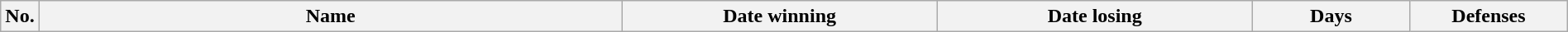<table class="wikitable" width=100%>
<tr>
<th style="width:1%;">No.</th>
<th style="width:37%;">Name</th>
<th style="width:20%;">Date winning</th>
<th style="width:20%;">Date losing</th>
<th data-sort-type="number" style="width:10%;">Days</th>
<th data-sort-type="number" style="width:10%;">Defenses</th>
</tr>
</table>
